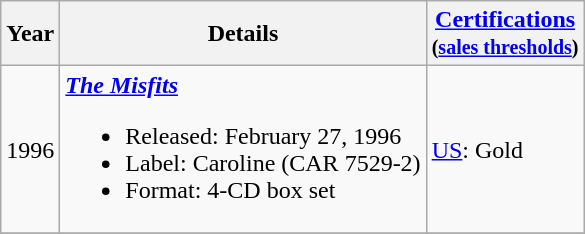<table class ="wikitable">
<tr>
<th>Year</th>
<th>Details</th>
<th><a href='#'>Certifications</a><br><small>(<a href='#'>sales thresholds</a>)</small></th>
</tr>
<tr>
<td>1996</td>
<td><strong><em><a href='#'>The Misfits</a></em></strong><br><ul><li>Released: February 27, 1996</li><li>Label: Caroline (CAR 7529-2)</li><li>Format: 4-CD box set</li></ul></td>
<td><a href='#'>US</a>: Gold</td>
</tr>
<tr>
</tr>
</table>
